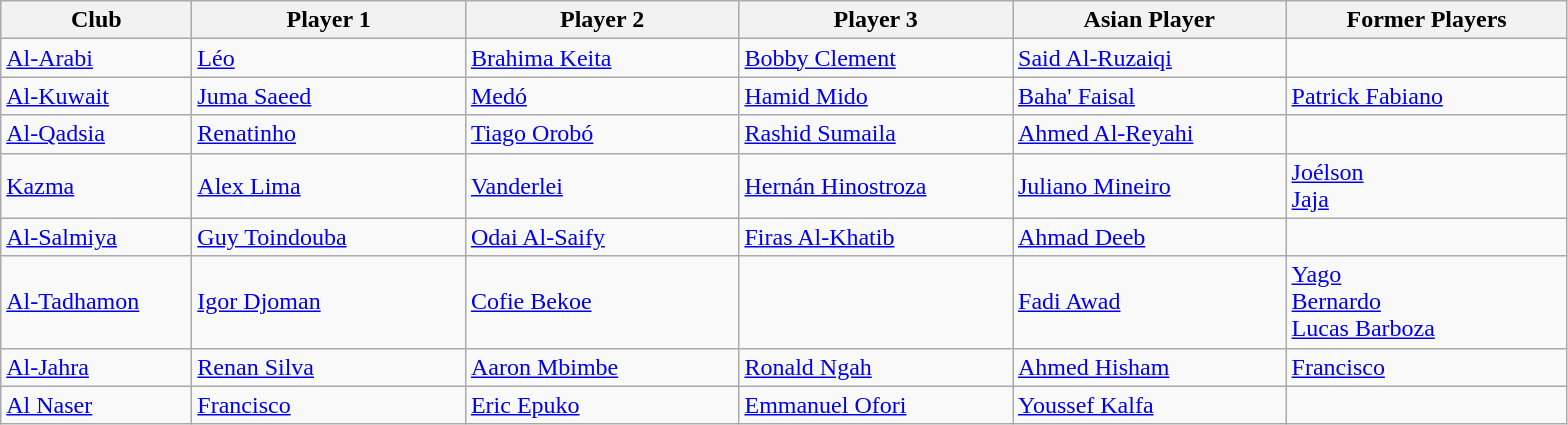<table class="wikitable sortable" border="1">
<tr>
<th width="120">Club</th>
<th width="175">Player 1</th>
<th width="175">Player 2</th>
<th width="175">Player 3</th>
<th width="175">Asian Player</th>
<th width="180">Former Players </th>
</tr>
<tr>
<td><a href='#'>Al-Arabi</a></td>
<td> <a href='#'>Léo</a></td>
<td> <a href='#'>Brahima Keita</a></td>
<td> <a href='#'>Bobby Clement</a></td>
<td> <a href='#'>Said Al-Ruzaiqi</a></td>
<td></td>
</tr>
<tr>
<td><a href='#'>Al-Kuwait</a></td>
<td> <a href='#'>Juma Saeed</a></td>
<td> <a href='#'>Medó</a></td>
<td> <a href='#'>Hamid Mido</a></td>
<td> <a href='#'>Baha' Faisal</a></td>
<td> <a href='#'>Patrick Fabiano</a></td>
</tr>
<tr>
<td><a href='#'>Al-Qadsia</a></td>
<td> <a href='#'>Renatinho</a></td>
<td> <a href='#'>Tiago Orobó</a></td>
<td> <a href='#'>Rashid Sumaila</a></td>
<td> <a href='#'>Ahmed Al-Reyahi</a></td>
<td></td>
</tr>
<tr>
<td><a href='#'>Kazma</a></td>
<td> <a href='#'>Alex Lima</a></td>
<td> <a href='#'>Vanderlei</a></td>
<td> <a href='#'>Hernán Hinostroza</a></td>
<td> <a href='#'>Juliano Mineiro</a></td>
<td> <a href='#'>Joélson</a> <br>  <a href='#'>Jaja</a></td>
</tr>
<tr>
<td><a href='#'>Al-Salmiya</a></td>
<td> <a href='#'>Guy Toindouba</a></td>
<td> <a href='#'>Odai Al-Saify</a></td>
<td> <a href='#'>Firas Al-Khatib</a></td>
<td> <a href='#'>Ahmad Deeb</a></td>
<td></td>
</tr>
<tr>
<td><a href='#'>Al-Tadhamon</a></td>
<td> <a href='#'>Igor Djoman</a></td>
<td> <a href='#'>Cofie Bekoe</a></td>
<td></td>
<td> <a href='#'>Fadi Awad</a></td>
<td> <a href='#'>Yago</a> <br>  <a href='#'>Bernardo</a> <br>  <a href='#'>Lucas Barboza</a></td>
</tr>
<tr>
<td><a href='#'>Al-Jahra</a></td>
<td> <a href='#'>Renan Silva</a></td>
<td> <a href='#'>Aaron Mbimbe</a></td>
<td> <a href='#'>Ronald Ngah</a></td>
<td> <a href='#'>Ahmed Hisham</a></td>
<td> <a href='#'>Francisco</a></td>
</tr>
<tr>
<td><a href='#'>Al Naser</a></td>
<td> <a href='#'>Francisco</a></td>
<td> <a href='#'>Eric Epuko</a></td>
<td> <a href='#'>Emmanuel Ofori</a></td>
<td> <a href='#'>Youssef Kalfa</a></td>
<td></td>
</tr>
</table>
